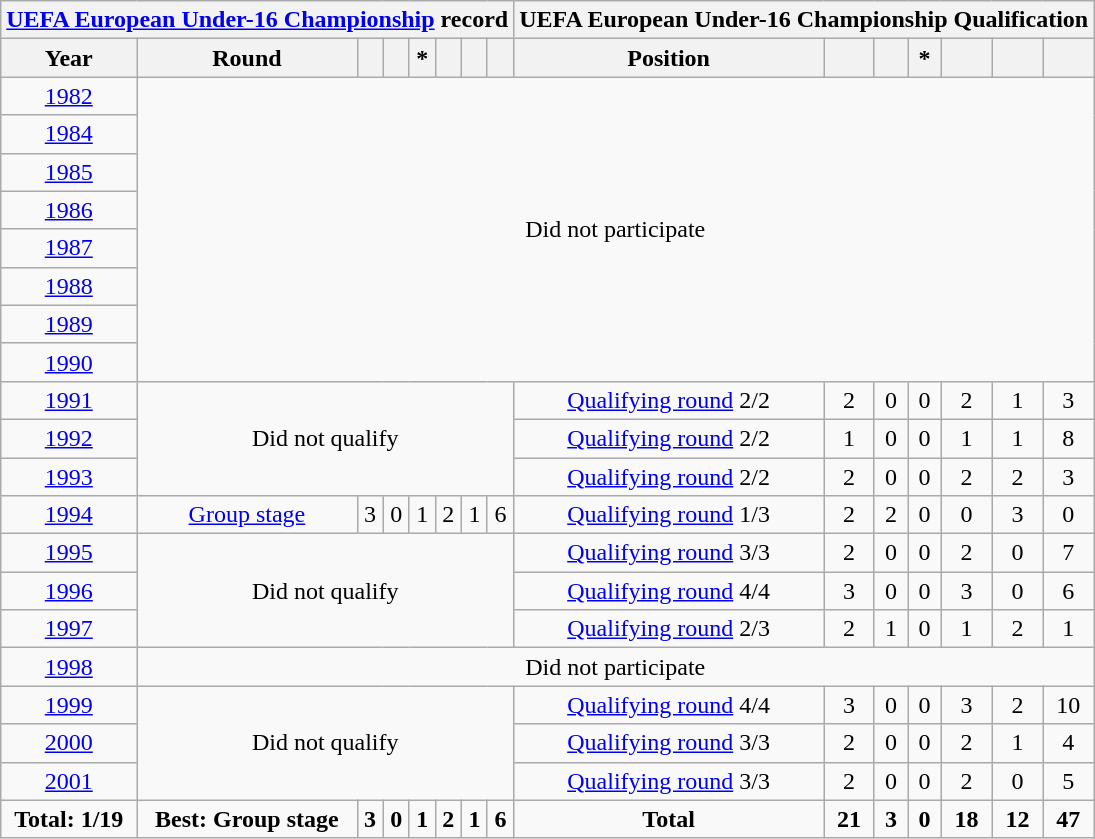<table class="wikitable" style="text-align: center;">
<tr>
<th colspan=8><a href='#'>UEFA European Under-16 Championship</a> record</th>
<th colspan=7>UEFA European Under-16 Championship Qualification</th>
</tr>
<tr>
<th>Year</th>
<th>Round</th>
<th></th>
<th></th>
<th> *</th>
<th></th>
<th></th>
<th></th>
<th>Position</th>
<th></th>
<th></th>
<th> *</th>
<th></th>
<th></th>
<th></th>
</tr>
<tr>
<td> <a href='#'>1982</a></td>
<td rowspan=8 colspan=14>Did not participate</td>
</tr>
<tr>
<td> <a href='#'>1984</a></td>
</tr>
<tr>
<td> <a href='#'>1985</a></td>
</tr>
<tr>
<td> <a href='#'>1986</a></td>
</tr>
<tr>
<td> <a href='#'>1987</a></td>
</tr>
<tr>
<td> <a href='#'>1988</a></td>
</tr>
<tr>
<td> <a href='#'>1989</a></td>
</tr>
<tr>
<td> <a href='#'>1990</a></td>
</tr>
<tr>
<td> <a href='#'>1991</a></td>
<td rowspan=3 colspan=7>Did not qualify</td>
<td><a href='#'>Qualifying round</a> 2/2</td>
<td>2</td>
<td>0</td>
<td>0</td>
<td>2</td>
<td>1</td>
<td>3</td>
</tr>
<tr>
<td> <a href='#'>1992</a></td>
<td><a href='#'>Qualifying round</a> 2/2</td>
<td>1</td>
<td>0</td>
<td>0</td>
<td>1</td>
<td>1</td>
<td>8</td>
</tr>
<tr>
<td> <a href='#'>1993</a></td>
<td><a href='#'>Qualifying round</a> 2/2</td>
<td>2</td>
<td>0</td>
<td>0</td>
<td>2</td>
<td>2</td>
<td>3</td>
</tr>
<tr>
<td> <a href='#'>1994</a></td>
<td><a href='#'>Group stage</a></td>
<td>3</td>
<td>0</td>
<td>1</td>
<td>2</td>
<td>1</td>
<td>6</td>
<td><a href='#'>Qualifying round</a> 1/3</td>
<td>2</td>
<td>2</td>
<td>0</td>
<td>0</td>
<td>3</td>
<td>0</td>
</tr>
<tr>
<td> <a href='#'>1995</a></td>
<td rowspan=3 colspan=7>Did not qualify</td>
<td><a href='#'>Qualifying round</a> 3/3</td>
<td>2</td>
<td>0</td>
<td>0</td>
<td>2</td>
<td>0</td>
<td>7</td>
</tr>
<tr>
<td> <a href='#'>1996</a></td>
<td><a href='#'>Qualifying round</a> 4/4</td>
<td>3</td>
<td>0</td>
<td>0</td>
<td>3</td>
<td>0</td>
<td>6</td>
</tr>
<tr>
<td> <a href='#'>1997</a></td>
<td><a href='#'>Qualifying round</a> 2/3</td>
<td>2</td>
<td>1</td>
<td>0</td>
<td>1</td>
<td>2</td>
<td>1</td>
</tr>
<tr>
<td> <a href='#'>1998</a></td>
<td rowspan=1 colspan=14>Did not participate</td>
</tr>
<tr>
<td> <a href='#'>1999</a></td>
<td rowspan=3 colspan=7>Did not qualify</td>
<td><a href='#'>Qualifying round</a> 4/4</td>
<td>3</td>
<td>0</td>
<td>0</td>
<td>3</td>
<td>2</td>
<td>10</td>
</tr>
<tr>
<td> <a href='#'>2000</a></td>
<td><a href='#'>Qualifying round</a> 3/3</td>
<td>2</td>
<td>0</td>
<td>0</td>
<td>2</td>
<td>1</td>
<td>4</td>
</tr>
<tr>
<td> <a href='#'>2001</a></td>
<td><a href='#'>Qualifying round</a> 3/3</td>
<td>2</td>
<td>0</td>
<td>0</td>
<td>2</td>
<td>0</td>
<td>5</td>
</tr>
<tr>
<td><strong>Total:</strong> <strong>1/19</strong></td>
<td><strong>Best: Group stage</strong></td>
<td><strong>3</strong></td>
<td><strong>0</strong></td>
<td><strong>1</strong></td>
<td><strong>2</strong></td>
<td><strong>1</strong></td>
<td><strong>6</strong></td>
<td><strong>Total</strong></td>
<td><strong>21</strong></td>
<td><strong>3</strong></td>
<td><strong>0</strong></td>
<td><strong>18</strong></td>
<td><strong>12</strong></td>
<td><strong>47</strong></td>
</tr>
</table>
